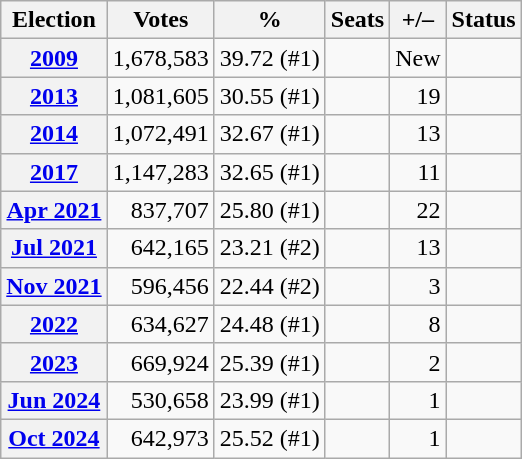<table class="wikitable" style="text-align:right">
<tr>
<th>Election</th>
<th>Votes</th>
<th>%</th>
<th>Seats</th>
<th>+/–</th>
<th>Status</th>
</tr>
<tr>
<th><a href='#'>2009</a></th>
<td>1,678,583</td>
<td>39.72 (#1)</td>
<td></td>
<td>New</td>
<td></td>
</tr>
<tr>
<th><a href='#'>2013</a></th>
<td>1,081,605</td>
<td>30.55 (#1)</td>
<td></td>
<td> 19</td>
<td></td>
</tr>
<tr>
<th><a href='#'>2014</a></th>
<td>1,072,491</td>
<td>32.67 (#1)</td>
<td></td>
<td> 13</td>
<td></td>
</tr>
<tr>
<th><a href='#'>2017</a></th>
<td>1,147,283</td>
<td>32.65 (#1)</td>
<td></td>
<td> 11</td>
<td></td>
</tr>
<tr>
<th><a href='#'>Apr 2021</a></th>
<td>837,707</td>
<td>25.80 (#1)</td>
<td></td>
<td> 22</td>
<td></td>
</tr>
<tr>
<th><a href='#'>Jul 2021</a></th>
<td>642,165</td>
<td>23.21 (#2)</td>
<td></td>
<td> 13</td>
<td></td>
</tr>
<tr>
<th><a href='#'>Nov 2021</a></th>
<td>596,456</td>
<td>22.44 (#2)</td>
<td></td>
<td> 3</td>
<td></td>
</tr>
<tr>
<th><a href='#'>2022</a></th>
<td>634,627</td>
<td>24.48 (#1)</td>
<td></td>
<td> 8</td>
<td></td>
</tr>
<tr>
<th><a href='#'>2023</a></th>
<td>669,924</td>
<td>25.39 (#1)</td>
<td></td>
<td> 2</td>
<td></td>
</tr>
<tr>
<th><a href='#'>Jun 2024</a></th>
<td>530,658</td>
<td>23.99 (#1)</td>
<td></td>
<td> 1</td>
<td></td>
</tr>
<tr>
<th><a href='#'>Oct 2024</a></th>
<td>642,973</td>
<td>25.52 (#1)</td>
<td></td>
<td> 1</td>
<td></td>
</tr>
</table>
